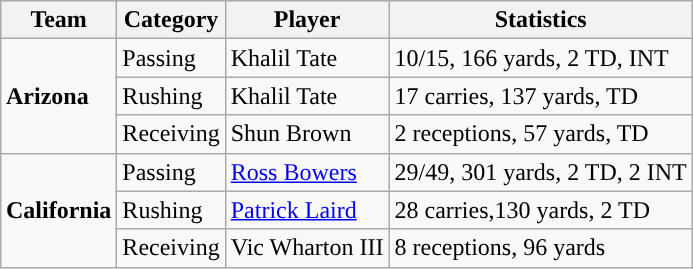<table class="wikitable" style="float: right;">
<tr>
<th>Team</th>
<th>Category</th>
<th>Player</th>
<th>Statistics</th>
</tr>
<tr>
<td rowspan=3><strong>Arizona</strong></td>
<td>Passing</td>
<td>Khalil Tate</td>
<td>10/15, 166 yards, 2 TD, INT</td>
</tr>
<tr>
<td>Rushing</td>
<td>Khalil Tate</td>
<td>17 carries, 137 yards, TD</td>
</tr>
<tr>
<td>Receiving</td>
<td>Shun Brown</td>
<td>2 receptions, 57 yards, TD</td>
</tr>
<tr>
<td rowspan=3><strong>California</strong></td>
<td>Passing</td>
<td><a href='#'>Ross Bowers</a></td>
<td>29/49, 301 yards, 2 TD, 2 INT</td>
</tr>
<tr>
<td>Rushing</td>
<td><a href='#'>Patrick Laird</a></td>
<td>28 carries,130 yards, 2 TD</td>
</tr>
<tr>
<td>Receiving</td>
<td>Vic Wharton III</td>
<td>8 receptions, 96 yards</td>
</tr>
</table>
